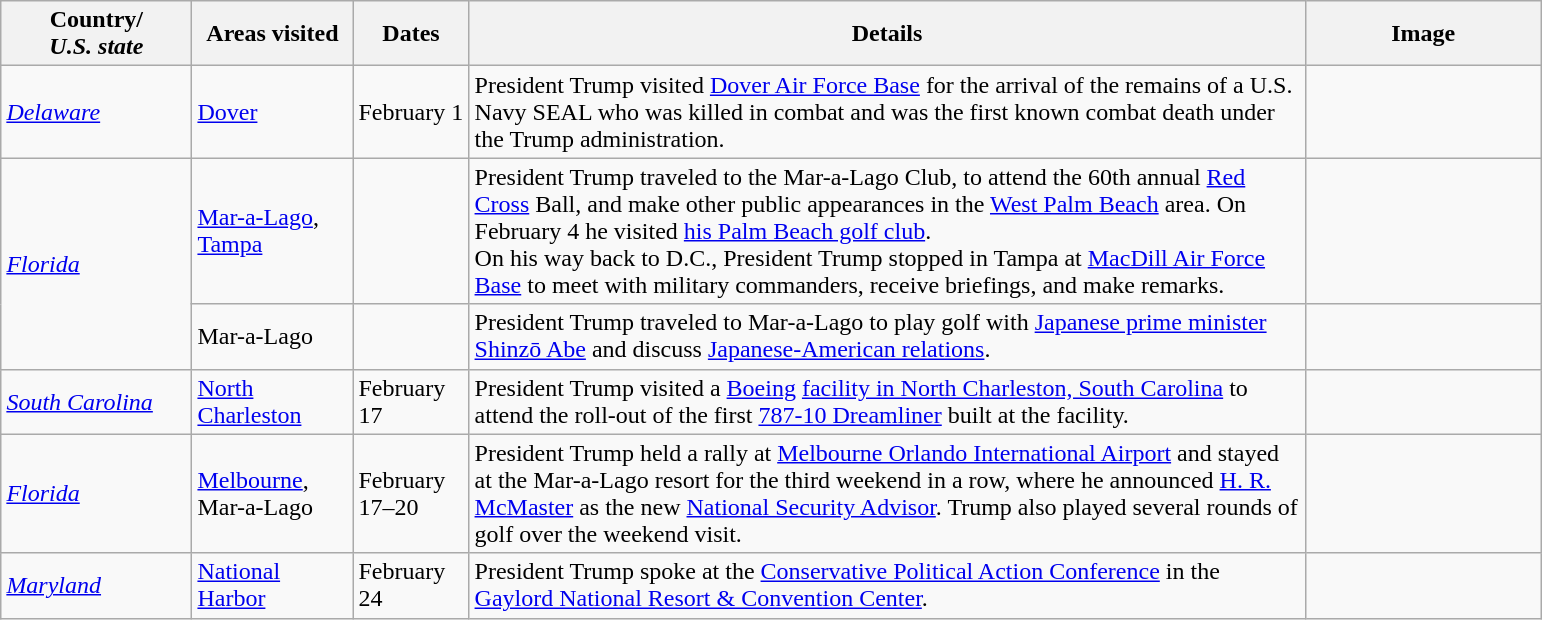<table class="wikitable" style="margin: 1em auto 1em auto">
<tr>
<th width=120>Country/<br><em>U.S. state</em></th>
<th width=100>Areas visited</th>
<th width=70>Dates</th>
<th width=550>Details</th>
<th width=150>Image</th>
</tr>
<tr>
<td> <em><a href='#'>Delaware</a></em></td>
<td><a href='#'>Dover</a></td>
<td>February 1</td>
<td>President Trump visited <a href='#'>Dover Air Force Base</a> for the arrival of the remains of a U.S. Navy SEAL who was killed in combat and was the first known combat death under the Trump administration.</td>
<td></td>
</tr>
<tr>
<td rowspan="2"> <em><a href='#'>Florida</a></em></td>
<td><a href='#'>Mar-a-Lago</a>,<br><a href='#'>Tampa</a></td>
<td></td>
<td>President Trump traveled to the Mar-a-Lago Club, to attend the 60th annual <a href='#'>Red Cross</a> Ball, and make other public appearances in the <a href='#'>West Palm Beach</a> area. On February 4 he visited <a href='#'>his Palm Beach golf club</a>.<br>On his way back to D.C., President Trump stopped in Tampa at <a href='#'>MacDill Air Force Base</a> to meet with military commanders, receive briefings, and make remarks.</td>
<td></td>
</tr>
<tr>
<td>Mar-a-Lago</td>
<td></td>
<td>President Trump traveled to Mar-a-Lago to play golf with <a href='#'>Japanese prime minister</a> <a href='#'>Shinzō Abe</a> and discuss <a href='#'>Japanese-American relations</a>.</td>
<td></td>
</tr>
<tr>
<td> <em><a href='#'>South Carolina</a></em></td>
<td><a href='#'>North Charleston</a></td>
<td>February 17</td>
<td>President Trump visited a <a href='#'>Boeing</a> <a href='#'>facility in North Charleston, South Carolina</a> to attend the roll-out of the first <a href='#'>787-10 Dreamliner</a> built at the facility.</td>
<td></td>
</tr>
<tr>
<td> <em><a href='#'>Florida</a></em></td>
<td><a href='#'>Melbourne</a>, Mar-a-Lago</td>
<td>February 17–20</td>
<td>President Trump held a rally at <a href='#'>Melbourne Orlando International Airport</a> and stayed at the Mar-a-Lago resort for the third weekend in a row, where he announced <a href='#'>H. R. McMaster</a> as the new <a href='#'>National Security Advisor</a>. Trump also played several rounds of golf over the weekend visit.</td>
<td></td>
</tr>
<tr>
<td> <em><a href='#'>Maryland</a></em></td>
<td><a href='#'>National Harbor</a></td>
<td>February 24</td>
<td>President Trump spoke at the <a href='#'>Conservative Political Action Conference</a> in the <a href='#'>Gaylord National Resort & Convention Center</a>.</td>
<td></td>
</tr>
</table>
